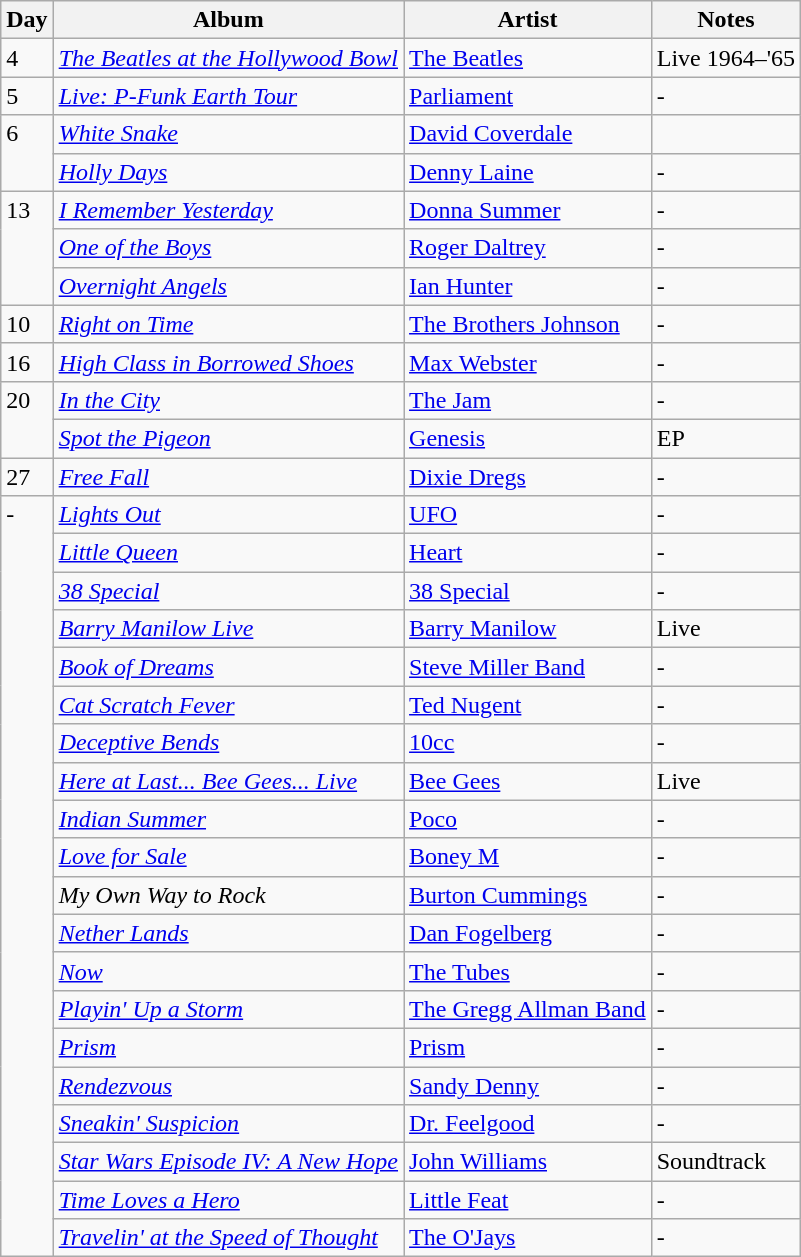<table class="wikitable">
<tr>
<th>Day</th>
<th>Album</th>
<th>Artist</th>
<th>Notes</th>
</tr>
<tr>
<td style="vertical-align:top;">4</td>
<td><em><a href='#'>The Beatles at the Hollywood Bowl</a></em></td>
<td><a href='#'>The Beatles</a></td>
<td>Live 1964–'65</td>
</tr>
<tr>
<td style="vertical-align:top;">5</td>
<td><em><a href='#'>Live: P-Funk Earth Tour</a></em></td>
<td><a href='#'>Parliament</a></td>
<td>-</td>
</tr>
<tr>
<td rowspan="2" style="vertical-align:top;">6</td>
<td><em><a href='#'>White Snake</a></em></td>
<td><a href='#'>David Coverdale</a></td>
<td></td>
</tr>
<tr>
<td><em><a href='#'>Holly Days</a></em></td>
<td><a href='#'>Denny Laine</a></td>
<td>-</td>
</tr>
<tr>
<td rowspan="3" style="vertical-align:top;">13</td>
<td><em><a href='#'>I Remember Yesterday</a></em></td>
<td><a href='#'>Donna Summer</a></td>
<td>-</td>
</tr>
<tr>
<td><em><a href='#'>One of the Boys</a></em></td>
<td><a href='#'>Roger Daltrey</a></td>
<td>-</td>
</tr>
<tr>
<td><em><a href='#'>Overnight Angels</a></em></td>
<td><a href='#'>Ian Hunter</a></td>
<td>-</td>
</tr>
<tr>
<td style="vertical-align:top;">10</td>
<td><em><a href='#'>Right on Time</a></em></td>
<td><a href='#'>The Brothers Johnson</a></td>
<td>-</td>
</tr>
<tr>
<td style="vertical-align:top;">16</td>
<td><em><a href='#'>High Class in Borrowed Shoes</a></em></td>
<td><a href='#'>Max Webster</a></td>
<td>-</td>
</tr>
<tr>
<td rowspan="2" style="vertical-align:top;">20</td>
<td><em><a href='#'>In the City</a></em></td>
<td><a href='#'>The Jam</a></td>
<td>-</td>
</tr>
<tr>
<td><em><a href='#'>Spot the Pigeon</a></em></td>
<td><a href='#'>Genesis</a></td>
<td>EP</td>
</tr>
<tr>
<td style="vertical-align:top;">27</td>
<td><em><a href='#'>Free Fall</a></em></td>
<td><a href='#'>Dixie Dregs</a></td>
<td>-</td>
</tr>
<tr>
<td rowspan="21" style="vertical-align:top;">-</td>
<td><em><a href='#'>Lights Out</a></em></td>
<td><a href='#'>UFO</a></td>
<td>-</td>
</tr>
<tr>
<td><em><a href='#'>Little Queen</a></em></td>
<td><a href='#'>Heart</a></td>
<td>-</td>
</tr>
<tr>
<td><em><a href='#'>38 Special</a></em></td>
<td><a href='#'>38 Special</a></td>
<td>-</td>
</tr>
<tr>
<td><em><a href='#'>Barry Manilow Live</a></em></td>
<td><a href='#'>Barry Manilow</a></td>
<td>Live</td>
</tr>
<tr>
<td><em><a href='#'>Book of Dreams</a></em></td>
<td><a href='#'>Steve Miller Band</a></td>
<td>-</td>
</tr>
<tr>
<td><em><a href='#'>Cat Scratch Fever</a></em></td>
<td><a href='#'>Ted Nugent</a></td>
<td>-</td>
</tr>
<tr>
<td><em><a href='#'>Deceptive Bends</a></em></td>
<td><a href='#'>10cc</a></td>
<td>-</td>
</tr>
<tr>
<td><em><a href='#'>Here at Last... Bee Gees... Live</a></em></td>
<td><a href='#'>Bee Gees</a></td>
<td>Live</td>
</tr>
<tr>
<td><em><a href='#'>Indian Summer</a></em></td>
<td><a href='#'>Poco</a></td>
<td>-</td>
</tr>
<tr>
<td><em><a href='#'>Love for Sale</a></em></td>
<td><a href='#'>Boney M</a></td>
<td>-</td>
</tr>
<tr>
<td><em>My Own Way to Rock</em></td>
<td><a href='#'>Burton Cummings</a></td>
<td>-</td>
</tr>
<tr>
<td><em><a href='#'>Nether Lands</a></em></td>
<td><a href='#'>Dan Fogelberg</a></td>
<td>-</td>
</tr>
<tr>
<td><em><a href='#'>Now</a></em></td>
<td><a href='#'>The Tubes</a></td>
<td>-</td>
</tr>
<tr>
<td><em><a href='#'>Playin' Up a Storm</a></em></td>
<td><a href='#'>The Gregg Allman Band</a></td>
<td>-</td>
</tr>
<tr>
<td><em><a href='#'>Prism</a></em></td>
<td><a href='#'>Prism</a></td>
<td>-</td>
</tr>
<tr>
<td><em><a href='#'>Rendezvous</a></em></td>
<td><a href='#'>Sandy Denny</a></td>
<td>-</td>
</tr>
<tr>
<td><em><a href='#'>Sneakin' Suspicion</a></em></td>
<td><a href='#'>Dr. Feelgood</a></td>
<td>-</td>
</tr>
<tr>
<td><em><a href='#'>Star Wars Episode IV: A New Hope</a></em></td>
<td><a href='#'>John Williams</a></td>
<td>Soundtrack</td>
</tr>
<tr>
<td><em><a href='#'>Time Loves a Hero</a></em></td>
<td><a href='#'>Little Feat</a></td>
<td>-</td>
</tr>
<tr>
<td><em><a href='#'>Travelin' at the Speed of Thought</a></em></td>
<td><a href='#'>The O'Jays</a></td>
<td>-</td>
</tr>
</table>
